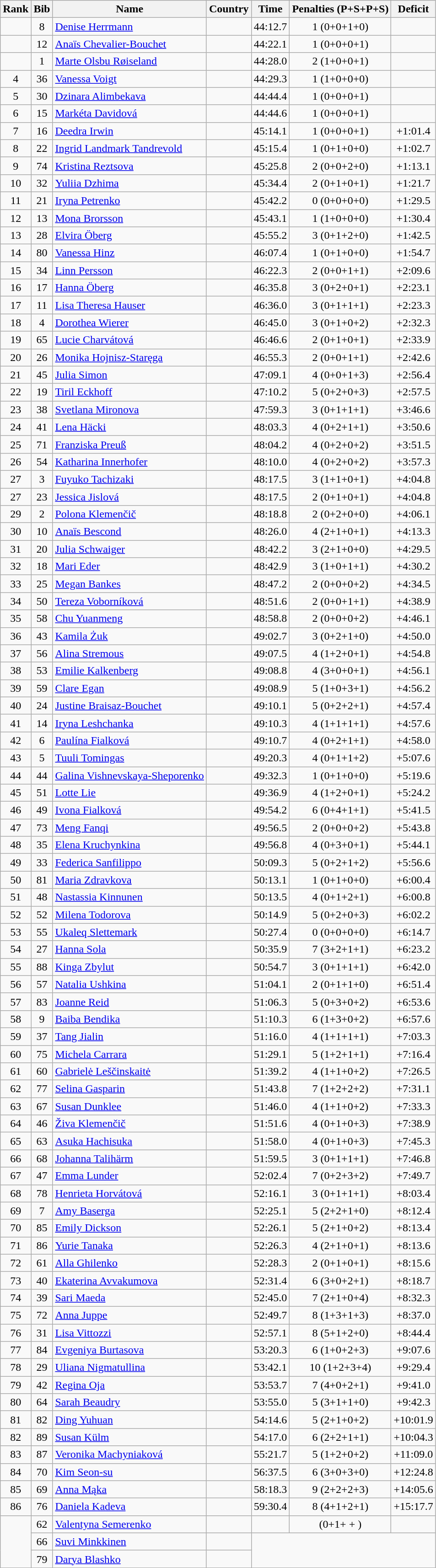<table class="wikitable sortable" style="text-align:center">
<tr>
<th>Rank</th>
<th>Bib</th>
<th>Name</th>
<th>Country</th>
<th>Time</th>
<th>Penalties (P+S+P+S)</th>
<th>Deficit</th>
</tr>
<tr>
<td></td>
<td>8</td>
<td align=left><a href='#'>Denise Herrmann</a></td>
<td align=left></td>
<td>44:12.7</td>
<td>1 (0+0+1+0)</td>
<td></td>
</tr>
<tr>
<td></td>
<td>12</td>
<td align=left><a href='#'>Anaïs Chevalier-Bouchet</a></td>
<td align=left></td>
<td>44:22.1</td>
<td>1 (0+0+0+1)</td>
<td></td>
</tr>
<tr>
<td></td>
<td>1</td>
<td align=left><a href='#'>Marte Olsbu Røiseland</a></td>
<td align=left></td>
<td>44:28.0</td>
<td>2 (1+0+0+1)</td>
<td></td>
</tr>
<tr>
<td>4</td>
<td>36</td>
<td align=left><a href='#'>Vanessa Voigt</a></td>
<td align=left></td>
<td>44:29.3</td>
<td>1 (1+0+0+0)</td>
<td></td>
</tr>
<tr>
<td>5</td>
<td>30</td>
<td align=left><a href='#'>Dzinara Alimbekava</a></td>
<td align=left></td>
<td>44:44.4</td>
<td>1 (0+0+0+1)</td>
<td></td>
</tr>
<tr>
<td>6</td>
<td>15</td>
<td align=left><a href='#'>Markéta Davidová</a></td>
<td align=left></td>
<td>44:44.6</td>
<td>1 (0+0+0+1)</td>
<td></td>
</tr>
<tr>
<td>7</td>
<td>16</td>
<td align=left><a href='#'>Deedra Irwin</a></td>
<td align=left></td>
<td>45:14.1</td>
<td>1 (0+0+0+1)</td>
<td>+1:01.4</td>
</tr>
<tr>
<td>8</td>
<td>22</td>
<td align=left><a href='#'>Ingrid Landmark Tandrevold</a></td>
<td align=left></td>
<td>45:15.4</td>
<td>1 (0+1+0+0)</td>
<td>+1:02.7</td>
</tr>
<tr>
<td>9</td>
<td>74</td>
<td align=left><a href='#'>Kristina Reztsova</a></td>
<td align=left></td>
<td>45:25.8</td>
<td>2 (0+0+2+0)</td>
<td>+1:13.1</td>
</tr>
<tr>
<td>10</td>
<td>32</td>
<td align=left><a href='#'>Yuliia Dzhima</a></td>
<td align=left></td>
<td>45:34.4</td>
<td>2 (0+1+0+1)</td>
<td>+1:21.7</td>
</tr>
<tr>
<td>11</td>
<td>21</td>
<td align=left><a href='#'>Iryna Petrenko</a></td>
<td align=left></td>
<td>45:42.2</td>
<td>0 (0+0+0+0)</td>
<td>+1:29.5</td>
</tr>
<tr>
<td>12</td>
<td>13</td>
<td align=left><a href='#'>Mona Brorsson</a></td>
<td align=left></td>
<td>45:43.1</td>
<td>1 (1+0+0+0)</td>
<td>+1:30.4</td>
</tr>
<tr>
<td>13</td>
<td>28</td>
<td align=left><a href='#'>Elvira Öberg</a></td>
<td align=left></td>
<td>45:55.2</td>
<td>3 (0+1+2+0)</td>
<td>+1:42.5</td>
</tr>
<tr>
<td>14</td>
<td>80</td>
<td align=left><a href='#'>Vanessa Hinz</a></td>
<td align=left></td>
<td>46:07.4</td>
<td>1 (0+1+0+0)</td>
<td>+1:54.7</td>
</tr>
<tr>
<td>15</td>
<td>34</td>
<td align=left><a href='#'>Linn Persson</a></td>
<td align=left></td>
<td>46:22.3</td>
<td>2 (0+0+1+1)</td>
<td>+2:09.6</td>
</tr>
<tr>
<td>16</td>
<td>17</td>
<td align=left><a href='#'>Hanna Öberg</a></td>
<td align=left></td>
<td>46:35.8</td>
<td>3 (0+2+0+1)</td>
<td>+2:23.1</td>
</tr>
<tr>
<td>17</td>
<td>11</td>
<td align=left><a href='#'>Lisa Theresa Hauser</a></td>
<td align=left></td>
<td>46:36.0</td>
<td>3 (0+1+1+1)</td>
<td>+2:23.3</td>
</tr>
<tr>
<td>18</td>
<td>4</td>
<td align=left><a href='#'>Dorothea Wierer</a></td>
<td align=left></td>
<td>46:45.0</td>
<td>3 (0+1+0+2)</td>
<td>+2:32.3</td>
</tr>
<tr>
<td>19</td>
<td>65</td>
<td align=left><a href='#'>Lucie Charvátová</a></td>
<td align=left></td>
<td>46:46.6</td>
<td>2 (0+1+0+1)</td>
<td>+2:33.9</td>
</tr>
<tr>
<td>20</td>
<td>26</td>
<td align=left><a href='#'>Monika Hojnisz-Staręga</a></td>
<td align=left></td>
<td>46:55.3</td>
<td>2 (0+0+1+1)</td>
<td>+2:42.6</td>
</tr>
<tr>
<td>21</td>
<td>45</td>
<td align=left><a href='#'>Julia Simon</a></td>
<td align=left></td>
<td>47:09.1</td>
<td>4 (0+0+1+3)</td>
<td>+2:56.4</td>
</tr>
<tr 7>
<td>22</td>
<td>19</td>
<td align=left><a href='#'>Tiril Eckhoff</a></td>
<td align=left></td>
<td>47:10.2</td>
<td>5 (0+2+0+3)</td>
<td>+2:57.5</td>
</tr>
<tr>
<td>23</td>
<td>38</td>
<td align=left><a href='#'>Svetlana Mironova</a></td>
<td align=left></td>
<td>47:59.3</td>
<td>3 (0+1+1+1)</td>
<td>+3:46.6</td>
</tr>
<tr>
<td>24</td>
<td>41</td>
<td align=left><a href='#'>Lena Häcki</a></td>
<td align=left></td>
<td>48:03.3</td>
<td>4 (0+2+1+1)</td>
<td>+3:50.6</td>
</tr>
<tr>
<td>25</td>
<td>71</td>
<td align=left><a href='#'>Franziska Preuß</a></td>
<td align=left></td>
<td>48:04.2</td>
<td>4 (0+2+0+2)</td>
<td>+3:51.5</td>
</tr>
<tr>
<td>26</td>
<td>54</td>
<td align=left><a href='#'>Katharina Innerhofer</a></td>
<td align=left></td>
<td>48:10.0</td>
<td>4 (0+2+0+2)</td>
<td>+3:57.3</td>
</tr>
<tr>
<td>27</td>
<td>3</td>
<td align=left><a href='#'>Fuyuko Tachizaki</a></td>
<td align=left></td>
<td>48:17.5</td>
<td>3 (1+1+0+1)</td>
<td>+4:04.8</td>
</tr>
<tr>
<td>27</td>
<td>23</td>
<td align=left><a href='#'>Jessica Jislová</a></td>
<td align=left></td>
<td>48:17.5</td>
<td>2 (0+1+0+1)</td>
<td>+4:04.8</td>
</tr>
<tr>
<td>29</td>
<td>2</td>
<td align=left><a href='#'>Polona Klemenčič</a></td>
<td align=left></td>
<td>48:18.8</td>
<td>2 (0+2+0+0)</td>
<td>+4:06.1</td>
</tr>
<tr>
<td>30</td>
<td>10</td>
<td align=left><a href='#'>Anaïs Bescond</a></td>
<td align=left></td>
<td>48:26.0</td>
<td>4 (2+1+0+1)</td>
<td>+4:13.3</td>
</tr>
<tr>
<td>31</td>
<td>20</td>
<td align=left><a href='#'>Julia Schwaiger</a></td>
<td align=left></td>
<td>48:42.2</td>
<td>3 (2+1+0+0)</td>
<td>+4:29.5</td>
</tr>
<tr>
<td>32</td>
<td>18</td>
<td align=left><a href='#'>Mari Eder</a></td>
<td align=left></td>
<td>48:42.9</td>
<td>3 (1+0+1+1)</td>
<td>+4:30.2</td>
</tr>
<tr>
<td>33</td>
<td>25</td>
<td align=left><a href='#'>Megan Bankes</a></td>
<td align=left></td>
<td>48:47.2</td>
<td>2 (0+0+0+2)</td>
<td>+4:34.5</td>
</tr>
<tr>
<td>34</td>
<td>50</td>
<td align=left><a href='#'>Tereza Voborníková</a></td>
<td align=left></td>
<td>48:51.6</td>
<td>2 (0+0+1+1)</td>
<td>+4:38.9</td>
</tr>
<tr>
<td>35</td>
<td>58</td>
<td align=left><a href='#'>Chu Yuanmeng</a></td>
<td align=left></td>
<td>48:58.8</td>
<td>2 (0+0+0+2)</td>
<td>+4:46.1</td>
</tr>
<tr>
<td>36</td>
<td>43</td>
<td align=left><a href='#'>Kamila Żuk</a></td>
<td align=left></td>
<td>49:02.7</td>
<td>3 (0+2+1+0)</td>
<td>+4:50.0</td>
</tr>
<tr>
<td>37</td>
<td>56</td>
<td align=left><a href='#'>Alina Stremous</a></td>
<td align=left></td>
<td>49:07.5</td>
<td>4 (1+2+0+1)</td>
<td>+4:54.8</td>
</tr>
<tr>
<td>38</td>
<td>53</td>
<td align=left><a href='#'>Emilie Kalkenberg</a></td>
<td align=left></td>
<td>49:08.8</td>
<td>4 (3+0+0+1)</td>
<td>+4:56.1</td>
</tr>
<tr>
<td>39</td>
<td>59</td>
<td align=left><a href='#'>Clare Egan</a></td>
<td align=left></td>
<td>49:08.9</td>
<td>5 (1+0+3+1)</td>
<td>+4:56.2</td>
</tr>
<tr>
<td>40</td>
<td>24</td>
<td align=left><a href='#'>Justine Braisaz-Bouchet</a></td>
<td align=left></td>
<td>49:10.1</td>
<td>5 (0+2+2+1)</td>
<td>+4:57.4</td>
</tr>
<tr>
<td>41</td>
<td>14</td>
<td align=left><a href='#'>Iryna Leshchanka</a></td>
<td align=left></td>
<td>49:10.3</td>
<td>4 (1+1+1+1)</td>
<td>+4:57.6</td>
</tr>
<tr>
<td>42</td>
<td>6</td>
<td align=left><a href='#'>Paulína Fialková</a></td>
<td align=left></td>
<td>49:10.7</td>
<td>4 (0+2+1+1)</td>
<td>+4:58.0</td>
</tr>
<tr>
<td>43</td>
<td>5</td>
<td align=left><a href='#'>Tuuli Tomingas</a></td>
<td align=left></td>
<td>49:20.3</td>
<td>4 (0+1+1+2)</td>
<td>+5:07.6</td>
</tr>
<tr>
<td>44</td>
<td>44</td>
<td align=left><a href='#'>Galina Vishnevskaya-Sheporenko</a></td>
<td align=left></td>
<td>49:32.3</td>
<td>1 (0+1+0+0)</td>
<td>+5:19.6</td>
</tr>
<tr>
<td>45</td>
<td>51</td>
<td align=left><a href='#'>Lotte Lie</a></td>
<td align=left></td>
<td>49:36.9</td>
<td>4 (1+2+0+1)</td>
<td>+5:24.2</td>
</tr>
<tr>
<td>46</td>
<td>49</td>
<td align=left><a href='#'>Ivona Fialková</a></td>
<td align=left></td>
<td>49:54.2</td>
<td>6 (0+4+1+1)</td>
<td>+5:41.5</td>
</tr>
<tr>
<td>47</td>
<td>73</td>
<td align=left><a href='#'>Meng Fanqi</a></td>
<td align=left></td>
<td>49:56.5</td>
<td>2 (0+0+0+2)</td>
<td>+5:43.8</td>
</tr>
<tr>
<td>48</td>
<td>35</td>
<td align=left><a href='#'>Elena Kruchynkina</a></td>
<td align=left></td>
<td>49:56.8</td>
<td>4 (0+3+0+1)</td>
<td>+5:44.1</td>
</tr>
<tr>
<td>49</td>
<td>33</td>
<td align=left><a href='#'>Federica Sanfilippo</a></td>
<td align=left></td>
<td>50:09.3</td>
<td>5 (0+2+1+2)</td>
<td>+5:56.6</td>
</tr>
<tr>
<td>50</td>
<td>81</td>
<td align=left><a href='#'>Maria Zdravkova</a></td>
<td align=left></td>
<td>50:13.1</td>
<td>1 (0+1+0+0)</td>
<td>+6:00.4</td>
</tr>
<tr>
<td>51</td>
<td>48</td>
<td align=left><a href='#'>Nastassia Kinnunen</a></td>
<td align=left></td>
<td>50:13.5</td>
<td>4 (0+1+2+1)</td>
<td>+6:00.8</td>
</tr>
<tr>
<td>52</td>
<td>52</td>
<td align=left><a href='#'>Milena Todorova</a></td>
<td align=left></td>
<td>50:14.9</td>
<td>5 (0+2+0+3)</td>
<td>+6:02.2</td>
</tr>
<tr>
<td>53</td>
<td>55</td>
<td align=left><a href='#'>Ukaleq Slettemark</a></td>
<td align=left></td>
<td>50:27.4</td>
<td>0 (0+0+0+0)</td>
<td>+6:14.7</td>
</tr>
<tr>
<td>54</td>
<td>27</td>
<td align=left><a href='#'>Hanna Sola</a></td>
<td align=left></td>
<td>50:35.9</td>
<td>7 (3+2+1+1)</td>
<td>+6:23.2</td>
</tr>
<tr>
<td>55</td>
<td>88</td>
<td align=left><a href='#'>Kinga Zbylut</a></td>
<td align=left></td>
<td>50:54.7</td>
<td>3 (0+1+1+1)</td>
<td>+6:42.0</td>
</tr>
<tr>
<td>56</td>
<td>57</td>
<td align=left><a href='#'>Natalia Ushkina</a></td>
<td align=left></td>
<td>51:04.1</td>
<td>2 (0+1+1+0)</td>
<td>+6:51.4</td>
</tr>
<tr>
<td>57</td>
<td>83</td>
<td align=left><a href='#'>Joanne Reid</a></td>
<td align=left></td>
<td>51:06.3</td>
<td>5 (0+3+0+2)</td>
<td>+6:53.6</td>
</tr>
<tr>
<td>58</td>
<td>9</td>
<td align=left><a href='#'>Baiba Bendika</a></td>
<td align=left></td>
<td>51:10.3</td>
<td>6 (1+3+0+2)</td>
<td>+6:57.6</td>
</tr>
<tr>
<td>59</td>
<td>37</td>
<td align=left><a href='#'>Tang Jialin</a></td>
<td align=left></td>
<td>51:16.0</td>
<td>4 (1+1+1+1)</td>
<td>+7:03.3</td>
</tr>
<tr>
<td>60</td>
<td>75</td>
<td align=left><a href='#'>Michela Carrara</a></td>
<td align=left></td>
<td>51:29.1</td>
<td>5 (1+2+1+1)</td>
<td>+7:16.4</td>
</tr>
<tr>
<td>61</td>
<td>60</td>
<td align=left><a href='#'>Gabrielė Leščinskaitė</a></td>
<td align=left></td>
<td>51:39.2</td>
<td>4 (1+1+0+2)</td>
<td>+7:26.5</td>
</tr>
<tr>
<td>62</td>
<td>77</td>
<td align=left><a href='#'>Selina Gasparin</a></td>
<td align=left></td>
<td>51:43.8</td>
<td>7 (1+2+2+2)</td>
<td>+7:31.1</td>
</tr>
<tr>
<td>63</td>
<td>67</td>
<td align=left><a href='#'>Susan Dunklee</a></td>
<td align=left></td>
<td>51:46.0</td>
<td>4 (1+1+0+2)</td>
<td>+7:33.3</td>
</tr>
<tr>
<td>64</td>
<td>46</td>
<td align=left><a href='#'>Živa Klemenčič</a></td>
<td align=left></td>
<td>51:51.6</td>
<td>4 (0+1+0+3)</td>
<td>+7:38.9</td>
</tr>
<tr>
<td>65</td>
<td>63</td>
<td align=left><a href='#'>Asuka Hachisuka</a></td>
<td align=left></td>
<td>51:58.0</td>
<td>4 (0+1+0+3)</td>
<td>+7:45.3</td>
</tr>
<tr>
<td>66</td>
<td>68</td>
<td align=left><a href='#'>Johanna Talihärm</a></td>
<td align=left></td>
<td>51:59.5</td>
<td>3 (0+1+1+1)</td>
<td>+7:46.8</td>
</tr>
<tr>
<td>67</td>
<td>47</td>
<td align=left><a href='#'>Emma Lunder</a></td>
<td align=left></td>
<td>52:02.4</td>
<td>7 (0+2+3+2)</td>
<td>+7:49.7</td>
</tr>
<tr>
<td>68</td>
<td>78</td>
<td align=left><a href='#'>Henrieta Horvátová</a></td>
<td align=left></td>
<td>52:16.1</td>
<td>3 (0+1+1+1)</td>
<td>+8:03.4</td>
</tr>
<tr>
<td>69</td>
<td>7</td>
<td align=left><a href='#'>Amy Baserga</a></td>
<td align=left></td>
<td>52:25.1</td>
<td>5 (2+2+1+0)</td>
<td>+8:12.4</td>
</tr>
<tr>
<td>70</td>
<td>85</td>
<td align=left><a href='#'>Emily Dickson</a></td>
<td align=left></td>
<td>52:26.1</td>
<td>5 (2+1+0+2)</td>
<td>+8:13.4</td>
</tr>
<tr>
<td>71</td>
<td>86</td>
<td align=left><a href='#'>Yurie Tanaka</a></td>
<td align=left></td>
<td>52:26.3</td>
<td>4 (2+1+0+1)</td>
<td>+8:13.6</td>
</tr>
<tr>
<td>72</td>
<td>61</td>
<td align=left><a href='#'>Alla Ghilenko</a></td>
<td align=left></td>
<td>52:28.3</td>
<td>2 (0+1+0+1)</td>
<td>+8:15.6</td>
</tr>
<tr>
<td>73</td>
<td>40</td>
<td align=left><a href='#'>Ekaterina Avvakumova</a></td>
<td align=left></td>
<td>52:31.4</td>
<td>6 (3+0+2+1)</td>
<td>+8:18.7</td>
</tr>
<tr>
<td>74</td>
<td>39</td>
<td align=left><a href='#'>Sari Maeda</a></td>
<td align=left></td>
<td>52:45.0</td>
<td>7 (2+1+0+4)</td>
<td>+8:32.3</td>
</tr>
<tr>
<td>75</td>
<td>72</td>
<td align=left><a href='#'>Anna Juppe</a></td>
<td align=left></td>
<td>52:49.7</td>
<td>8 (1+3+1+3)</td>
<td>+8:37.0</td>
</tr>
<tr>
<td>76</td>
<td>31</td>
<td align=left><a href='#'>Lisa Vittozzi</a></td>
<td align=left></td>
<td>52:57.1</td>
<td>8 (5+1+2+0)</td>
<td>+8:44.4</td>
</tr>
<tr>
<td>77</td>
<td>84</td>
<td align=left><a href='#'>Evgeniya Burtasova</a></td>
<td align=left></td>
<td>53:20.3</td>
<td>6 (1+0+2+3)</td>
<td>+9:07.6</td>
</tr>
<tr>
<td>78</td>
<td>29</td>
<td align=left><a href='#'>Uliana Nigmatullina</a></td>
<td align=left></td>
<td>53:42.1</td>
<td>10 (1+2+3+4)</td>
<td>+9:29.4</td>
</tr>
<tr>
<td>79</td>
<td>42</td>
<td align=left><a href='#'>Regina Oja</a></td>
<td align=left></td>
<td>53:53.7</td>
<td>7 (4+0+2+1)</td>
<td>+9:41.0</td>
</tr>
<tr>
<td>80</td>
<td>64</td>
<td align=left><a href='#'>Sarah Beaudry</a></td>
<td align=left></td>
<td>53:55.0</td>
<td>5 (3+1+1+0)</td>
<td>+9:42.3</td>
</tr>
<tr>
<td>81</td>
<td>82</td>
<td align=left><a href='#'>Ding Yuhuan</a></td>
<td align=left></td>
<td>54:14.6</td>
<td>5 (2+1+0+2)</td>
<td>+10:01.9</td>
</tr>
<tr>
<td>82</td>
<td>89</td>
<td align=left><a href='#'>Susan Külm</a></td>
<td align=left></td>
<td>54:17.0</td>
<td>6 (2+2+1+1)</td>
<td>+10:04.3</td>
</tr>
<tr>
<td>83</td>
<td>87</td>
<td align=left><a href='#'>Veronika Machyniaková</a></td>
<td align=left></td>
<td>55:21.7</td>
<td>5 (1+2+0+2)</td>
<td>+11:09.0</td>
</tr>
<tr>
<td>84</td>
<td>70</td>
<td align=left><a href='#'>Kim Seon-su</a></td>
<td align=left></td>
<td>56:37.5</td>
<td>6 (3+0+3+0)</td>
<td>+12:24.8</td>
</tr>
<tr>
<td>85</td>
<td>69</td>
<td align=left><a href='#'>Anna Mąka</a></td>
<td align=left></td>
<td>58:18.3</td>
<td>9 (2+2+2+3)</td>
<td>+14:05.6</td>
</tr>
<tr>
<td>86</td>
<td>76</td>
<td align=left><a href='#'>Daniela Kadeva</a></td>
<td align=left></td>
<td>59:30.4</td>
<td>8 (4+1+2+1)</td>
<td>+15:17.7</td>
</tr>
<tr>
<td rowspan=3></td>
<td>62</td>
<td align=left><a href='#'>Valentyna Semerenko</a></td>
<td align=left></td>
<td></td>
<td> (0+1+ + )</td>
<td></td>
</tr>
<tr>
<td>66</td>
<td align=left><a href='#'>Suvi Minkkinen</a></td>
<td align=left></td>
<td colspan=3 rowspan=2></td>
</tr>
<tr>
<td>79</td>
<td align=left><a href='#'>Darya Blashko</a></td>
<td align=left></td>
</tr>
</table>
